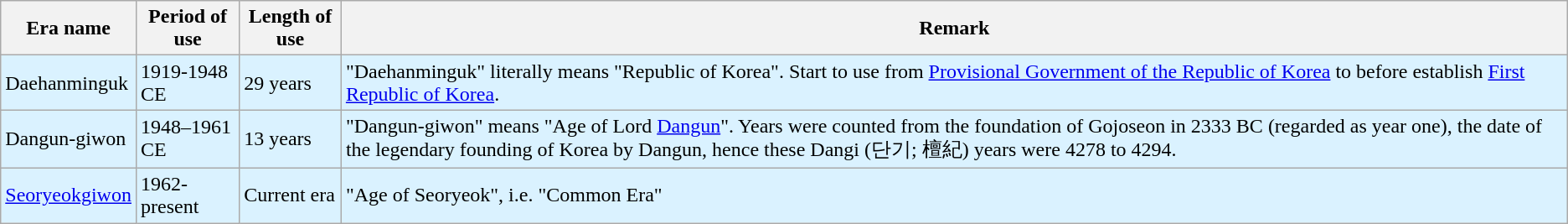<table class="wikitable">
<tr>
<th>Era name</th>
<th>Period of use</th>
<th>Length of use</th>
<th>Remark</th>
</tr>
<tr style="background:#DAF2FF;">
<td>Daehanminguk<br></td>
<td>1919-1948 CE</td>
<td>29 years</td>
<td>"Daehanminguk" literally means "Republic of Korea". Start to use from <a href='#'>Provisional Government of the Republic of Korea</a> to before establish <a href='#'>First Republic of Korea</a>.</td>
</tr>
<tr style="background:#DAF2FF;">
<td>Dangun-giwon<br></td>
<td>1948–1961 CE</td>
<td>13 years</td>
<td>"Dangun-giwon" means "Age of Lord <a href='#'>Dangun</a>". Years were counted from the foundation of Gojoseon in 2333 BC (regarded as year one), the date of the legendary founding of Korea by Dangun, hence these Dangi (단기; 檀紀) years were 4278 to 4294.</td>
</tr>
<tr style="background:#DAF2FF;">
<td><a href='#'>Seoryeokgiwon</a><br></td>
<td>1962-present</td>
<td>Current era</td>
<td>"Age of Seoryeok", i.e. "Common Era"</td>
</tr>
</table>
